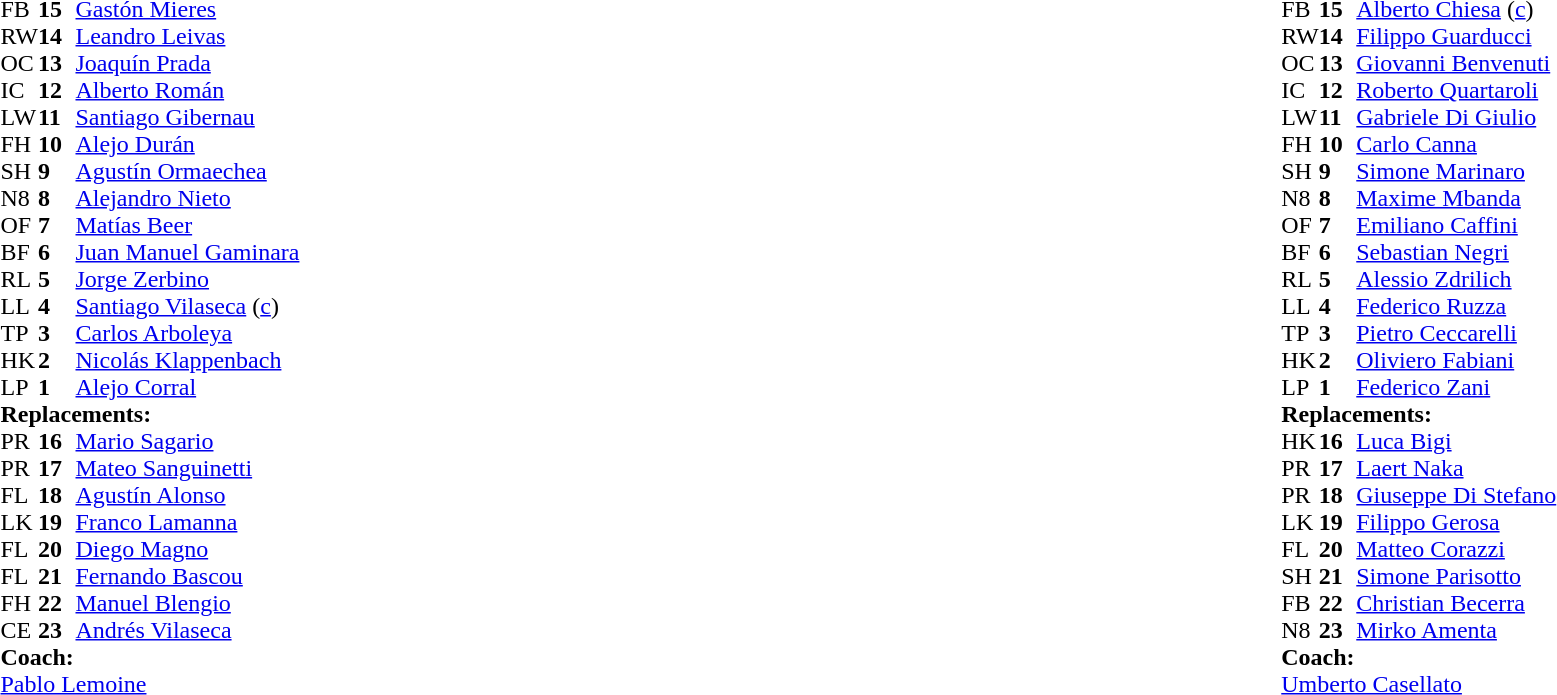<table style="width:100%">
<tr>
<td style="vertical-align:top; width:50%"><br><table cellspacing="0" cellpadding="0">
<tr>
<th width="25"></th>
<th width="25"></th>
</tr>
<tr>
<td>FB</td>
<td><strong>15</strong></td>
<td><a href='#'>Gastón Mieres</a></td>
</tr>
<tr>
<td>RW</td>
<td><strong>14</strong></td>
<td><a href='#'>Leandro Leivas</a></td>
</tr>
<tr>
<td>OC</td>
<td><strong>13</strong></td>
<td><a href='#'>Joaquín Prada</a></td>
</tr>
<tr>
<td>IC</td>
<td><strong>12</strong></td>
<td><a href='#'>Alberto Román</a></td>
<td></td>
<td></td>
</tr>
<tr>
<td>LW</td>
<td><strong>11</strong></td>
<td><a href='#'>Santiago Gibernau</a></td>
</tr>
<tr>
<td>FH</td>
<td><strong>10</strong></td>
<td><a href='#'>Alejo Durán</a></td>
</tr>
<tr>
<td>SH</td>
<td><strong>9</strong></td>
<td><a href='#'>Agustín Ormaechea</a></td>
<td></td>
<td></td>
</tr>
<tr>
<td>N8</td>
<td><strong>8</strong></td>
<td><a href='#'>Alejandro Nieto</a></td>
<td></td>
<td></td>
</tr>
<tr>
<td>OF</td>
<td><strong>7</strong></td>
<td><a href='#'>Matías Beer</a></td>
</tr>
<tr>
<td>BF</td>
<td><strong>6</strong></td>
<td><a href='#'>Juan Manuel Gaminara</a></td>
<td></td>
</tr>
<tr>
<td>RL</td>
<td><strong>5</strong></td>
<td><a href='#'>Jorge Zerbino</a></td>
</tr>
<tr>
<td>LL</td>
<td><strong>4</strong></td>
<td><a href='#'>Santiago Vilaseca</a> (<a href='#'>c</a>)</td>
<td></td>
<td></td>
</tr>
<tr>
<td>TP</td>
<td><strong>3</strong></td>
<td><a href='#'>Carlos Arboleya</a></td>
</tr>
<tr>
<td>HK</td>
<td><strong>2</strong></td>
<td><a href='#'>Nicolás Klappenbach</a></td>
<td></td>
<td></td>
</tr>
<tr>
<td>LP</td>
<td><strong>1</strong></td>
<td><a href='#'>Alejo Corral</a></td>
<td></td>
<td></td>
</tr>
<tr>
<td colspan=3><strong>Replacements:</strong></td>
</tr>
<tr>
<td>PR</td>
<td><strong>16</strong></td>
<td><a href='#'>Mario Sagario</a></td>
<td></td>
<td></td>
</tr>
<tr>
<td>PR</td>
<td><strong>17</strong></td>
<td><a href='#'>Mateo Sanguinetti</a></td>
<td></td>
<td></td>
</tr>
<tr>
<td>FL</td>
<td><strong>18</strong></td>
<td><a href='#'>Agustín Alonso</a></td>
</tr>
<tr>
<td>LK</td>
<td><strong>19</strong></td>
<td><a href='#'>Franco Lamanna</a></td>
<td></td>
<td></td>
</tr>
<tr>
<td>FL</td>
<td><strong>20</strong></td>
<td><a href='#'>Diego Magno</a></td>
</tr>
<tr>
<td>FL</td>
<td><strong>21</strong></td>
<td><a href='#'>Fernando Bascou</a></td>
<td></td>
<td></td>
</tr>
<tr>
<td>FH</td>
<td><strong>22</strong></td>
<td><a href='#'>Manuel Blengio</a></td>
<td></td>
<td></td>
</tr>
<tr>
<td>CE</td>
<td><strong>23</strong></td>
<td><a href='#'>Andrés Vilaseca</a></td>
<td></td>
<td></td>
</tr>
<tr>
<td colspan=3><strong>Coach:</strong></td>
</tr>
<tr>
<td colspan="4"> <a href='#'>Pablo Lemoine</a></td>
</tr>
</table>
</td>
<td style="vertical-align:top"></td>
<td style="vertical-align:top; width:50%"><br><table cellspacing="0" cellpadding="0" style="margin:auto">
<tr>
<th width="25"></th>
<th width="25"></th>
</tr>
<tr>
<td>FB</td>
<td><strong>15</strong></td>
<td><a href='#'>Alberto Chiesa</a> (<a href='#'>c</a>)</td>
</tr>
<tr>
<td>RW</td>
<td><strong>14</strong></td>
<td><a href='#'>Filippo Guarducci</a></td>
</tr>
<tr>
<td>OC</td>
<td><strong>13</strong></td>
<td><a href='#'>Giovanni Benvenuti</a></td>
</tr>
<tr>
<td>IC</td>
<td><strong>12</strong></td>
<td><a href='#'>Roberto Quartaroli</a></td>
</tr>
<tr>
<td>LW</td>
<td><strong>11</strong></td>
<td><a href='#'>Gabriele Di Giulio</a></td>
</tr>
<tr>
<td>FH</td>
<td><strong>10</strong></td>
<td><a href='#'>Carlo Canna</a></td>
</tr>
<tr>
<td>SH</td>
<td><strong>9</strong></td>
<td><a href='#'>Simone Marinaro</a></td>
<td></td>
<td></td>
</tr>
<tr>
<td>N8</td>
<td><strong>8</strong></td>
<td><a href='#'>Maxime Mbanda</a></td>
<td></td>
<td></td>
</tr>
<tr>
<td>OF</td>
<td><strong>7</strong></td>
<td><a href='#'>Emiliano Caffini</a></td>
</tr>
<tr>
<td>BF</td>
<td><strong>6</strong></td>
<td><a href='#'>Sebastian Negri</a></td>
</tr>
<tr>
<td>RL</td>
<td><strong>5</strong></td>
<td><a href='#'>Alessio Zdrilich</a></td>
<td></td>
<td></td>
</tr>
<tr>
<td>LL</td>
<td><strong>4</strong></td>
<td><a href='#'>Federico Ruzza</a></td>
</tr>
<tr>
<td>TP</td>
<td><strong>3</strong></td>
<td><a href='#'>Pietro Ceccarelli</a></td>
<td></td>
<td></td>
</tr>
<tr>
<td>HK</td>
<td><strong>2</strong></td>
<td><a href='#'>Oliviero Fabiani</a></td>
<td></td>
</tr>
<tr>
<td>LP</td>
<td><strong>1</strong></td>
<td><a href='#'>Federico Zani</a></td>
<td></td>
<td></td>
</tr>
<tr>
<td colspan=3><strong>Replacements:</strong></td>
</tr>
<tr>
<td>HK</td>
<td><strong>16</strong></td>
<td><a href='#'>Luca Bigi</a></td>
</tr>
<tr>
<td>PR</td>
<td><strong>17</strong></td>
<td><a href='#'>Laert Naka</a></td>
<td></td>
<td></td>
</tr>
<tr>
<td>PR</td>
<td><strong>18</strong></td>
<td><a href='#'>Giuseppe Di Stefano</a></td>
<td></td>
<td></td>
</tr>
<tr>
<td>LK</td>
<td><strong>19</strong></td>
<td><a href='#'>Filippo Gerosa</a></td>
<td></td>
<td></td>
</tr>
<tr>
<td>FL</td>
<td><strong>20</strong></td>
<td><a href='#'>Matteo Corazzi</a></td>
</tr>
<tr>
<td>SH</td>
<td><strong>21</strong></td>
<td><a href='#'>Simone Parisotto</a></td>
</tr>
<tr>
<td>FB</td>
<td><strong>22</strong></td>
<td><a href='#'>Christian Becerra</a></td>
</tr>
<tr>
<td>N8</td>
<td><strong>23</strong></td>
<td><a href='#'>Mirko Amenta</a></td>
<td></td>
<td></td>
</tr>
<tr>
<td colspan=3><strong>Coach:</strong></td>
</tr>
<tr>
<td colspan="4"> <a href='#'>Umberto Casellato</a></td>
</tr>
</table>
</td>
</tr>
</table>
